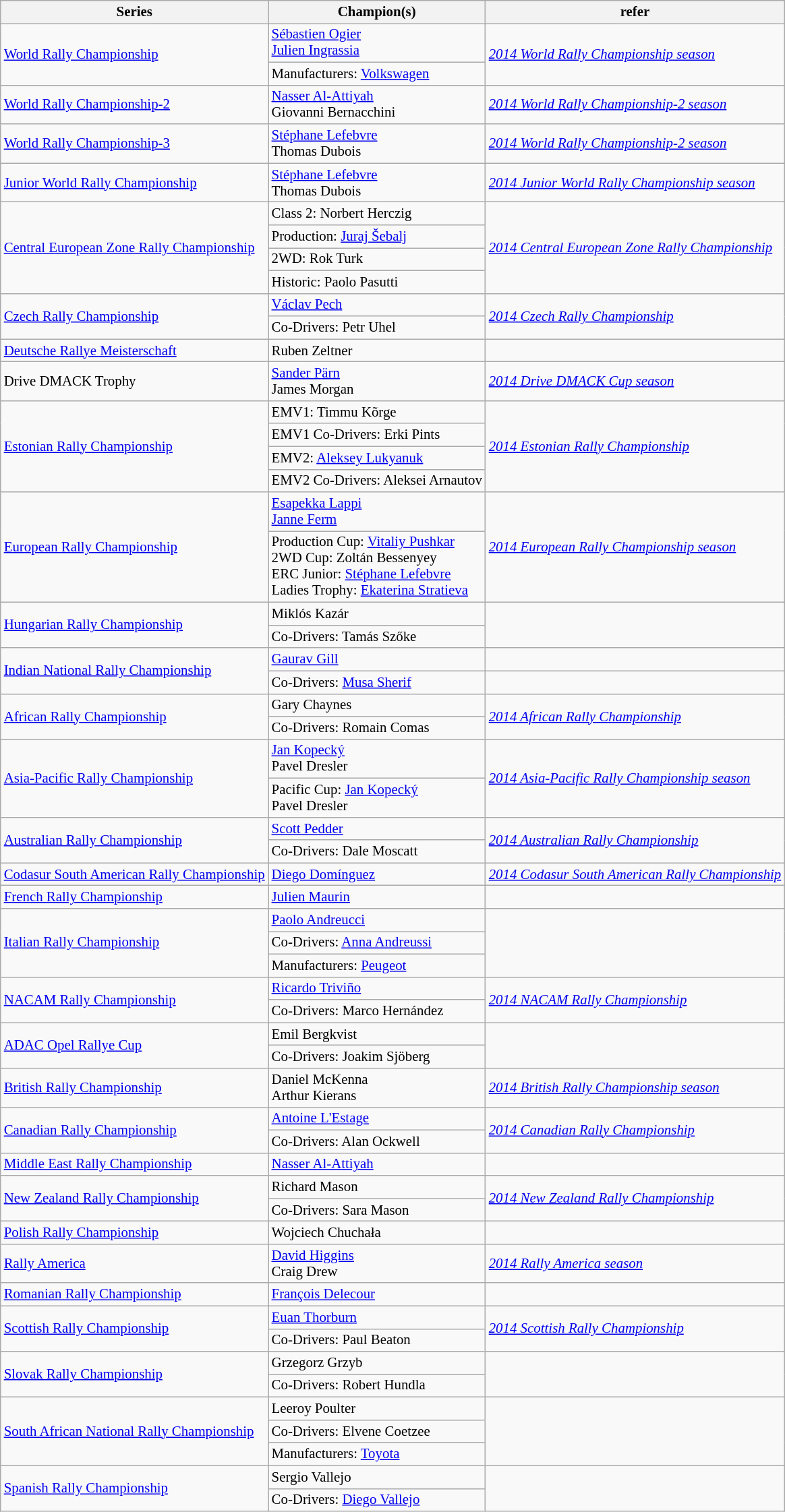<table class="wikitable" style="font-size: 87%;">
<tr>
<th>Series</th>
<th>Champion(s)</th>
<th>refer</th>
</tr>
<tr>
<td rowspan=2><a href='#'>World Rally Championship</a></td>
<td> <a href='#'>Sébastien Ogier</a><br> <a href='#'>Julien Ingrassia</a></td>
<td rowspan=2><em><a href='#'>2014 World Rally Championship season</a></em></td>
</tr>
<tr>
<td>Manufacturers:  <a href='#'>Volkswagen</a></td>
</tr>
<tr>
<td><a href='#'>World Rally Championship-2</a></td>
<td> <a href='#'>Nasser Al-Attiyah</a><br> Giovanni Bernacchini</td>
<td><em><a href='#'>2014 World Rally Championship-2 season</a></em></td>
</tr>
<tr>
<td><a href='#'>World Rally Championship-3</a></td>
<td> <a href='#'>Stéphane Lefebvre</a><br> Thomas Dubois</td>
<td><em><a href='#'>2014 World Rally Championship-2 season</a></em></td>
</tr>
<tr>
<td><a href='#'>Junior World Rally Championship</a></td>
<td> <a href='#'>Stéphane Lefebvre</a><br> Thomas Dubois</td>
<td><em><a href='#'>2014 Junior World Rally Championship season</a></em></td>
</tr>
<tr>
<td rowspan=4><a href='#'>Central European Zone Rally Championship</a></td>
<td>Class 2:  Norbert Herczig</td>
<td rowspan=4><em><a href='#'>2014 Central European Zone Rally Championship</a></em></td>
</tr>
<tr>
<td>Production:  <a href='#'>Juraj Šebalj</a></td>
</tr>
<tr>
<td>2WD:  Rok Turk</td>
</tr>
<tr>
<td>Historic:  Paolo Pasutti</td>
</tr>
<tr>
<td rowspan=2><a href='#'>Czech Rally Championship</a></td>
<td> <a href='#'>Václav Pech</a></td>
<td rowspan=2><em><a href='#'>2014 Czech Rally Championship</a></em></td>
</tr>
<tr>
<td>Co-Drivers:  Petr Uhel</td>
</tr>
<tr>
<td><a href='#'>Deutsche Rallye Meisterschaft</a></td>
<td> Ruben Zeltner</td>
<td></td>
</tr>
<tr>
<td>Drive DMACK Trophy</td>
<td> <a href='#'>Sander Pärn</a><br> James Morgan</td>
<td><em><a href='#'>2014 Drive DMACK Cup season</a></em></td>
</tr>
<tr>
<td rowspan=4><a href='#'>Estonian Rally Championship</a></td>
<td>EMV1:  Timmu Kõrge</td>
<td rowspan=4><em><a href='#'>2014 Estonian Rally Championship</a></em></td>
</tr>
<tr>
<td>EMV1 Co-Drivers:  Erki Pints</td>
</tr>
<tr>
<td>EMV2:  <a href='#'>Aleksey Lukyanuk</a></td>
</tr>
<tr>
<td>EMV2 Co-Drivers:  Aleksei Arnautov</td>
</tr>
<tr>
<td rowspan=2><a href='#'>European Rally Championship</a></td>
<td> <a href='#'>Esapekka Lappi</a><br> <a href='#'>Janne Ferm</a></td>
<td rowspan=2><em><a href='#'>2014 European Rally Championship season</a></em></td>
</tr>
<tr>
<td>Production Cup:  <a href='#'>Vitaliy Pushkar</a><br>2WD Cup:  Zoltán Bessenyey<br>ERC Junior:  <a href='#'>Stéphane Lefebvre</a><br>Ladies Trophy:  <a href='#'>Ekaterina Stratieva</a></td>
</tr>
<tr>
<td rowspan=2><a href='#'>Hungarian Rally Championship</a></td>
<td> Miklós Kazár</td>
<td rowspan=2></td>
</tr>
<tr>
<td>Co-Drivers:  Tamás Szőke</td>
</tr>
<tr>
<td rowspan=2><a href='#'>Indian National Rally Championship</a></td>
<td> <a href='#'>Gaurav Gill</a></td>
<td></td>
</tr>
<tr>
<td>Co-Drivers:  <a href='#'>Musa Sherif</a></td>
</tr>
<tr>
<td rowspan=2><a href='#'>African Rally Championship</a></td>
<td> Gary Chaynes</td>
<td rowspan=2><em><a href='#'>2014 African Rally Championship</a></em></td>
</tr>
<tr>
<td>Co-Drivers:  Romain Comas</td>
</tr>
<tr>
<td rowspan=2><a href='#'>Asia-Pacific Rally Championship</a></td>
<td> <a href='#'>Jan Kopecký</a><br> Pavel Dresler</td>
<td rowspan=2><em><a href='#'>2014 Asia-Pacific Rally Championship season</a></em></td>
</tr>
<tr>
<td>Pacific Cup:  <a href='#'>Jan Kopecký</a><br> Pavel Dresler</td>
</tr>
<tr>
<td rowspan=2><a href='#'>Australian Rally Championship</a></td>
<td> <a href='#'>Scott Pedder</a></td>
<td rowspan=2><em><a href='#'>2014 Australian Rally Championship</a></em></td>
</tr>
<tr>
<td>Co-Drivers:  Dale Moscatt</td>
</tr>
<tr>
<td><a href='#'>Codasur South American Rally Championship</a></td>
<td> <a href='#'>Diego Domínguez</a></td>
<td><em><a href='#'>2014 Codasur South American Rally Championship</a></em></td>
</tr>
<tr>
<td><a href='#'>French Rally Championship</a></td>
<td> <a href='#'>Julien Maurin</a></td>
<td></td>
</tr>
<tr>
<td rowspan=3><a href='#'>Italian Rally Championship</a></td>
<td> <a href='#'>Paolo Andreucci</a></td>
<td rowspan=3></td>
</tr>
<tr>
<td>Co-Drivers:  <a href='#'>Anna Andreussi</a></td>
</tr>
<tr>
<td>Manufacturers:  <a href='#'>Peugeot</a></td>
</tr>
<tr>
<td rowspan=2><a href='#'>NACAM Rally Championship</a></td>
<td> <a href='#'>Ricardo Triviño</a></td>
<td rowspan=2><em><a href='#'>2014 NACAM Rally Championship</a></em></td>
</tr>
<tr>
<td>Co-Drivers:  Marco Hernández</td>
</tr>
<tr>
<td rowspan=2><a href='#'>ADAC Opel Rallye Cup</a></td>
<td> Emil Bergkvist</td>
<td rowspan=2></td>
</tr>
<tr>
<td>Co-Drivers:  Joakim Sjöberg</td>
</tr>
<tr>
<td><a href='#'>British Rally Championship</a></td>
<td> Daniel McKenna<br> Arthur Kierans</td>
<td><em><a href='#'>2014 British Rally Championship season</a></em></td>
</tr>
<tr>
<td rowspan=2><a href='#'>Canadian Rally Championship</a></td>
<td> <a href='#'>Antoine L'Estage</a></td>
<td rowspan=2><em><a href='#'>2014 Canadian Rally Championship</a></em></td>
</tr>
<tr>
<td>Co-Drivers:  Alan Ockwell</td>
</tr>
<tr>
<td><a href='#'>Middle East Rally Championship</a></td>
<td> <a href='#'>Nasser Al-Attiyah</a></td>
<td></td>
</tr>
<tr>
<td rowspan=2><a href='#'>New Zealand Rally Championship</a></td>
<td> Richard Mason</td>
<td rowspan=2><em><a href='#'>2014 New Zealand Rally Championship</a></em></td>
</tr>
<tr>
<td>Co-Drivers:  Sara Mason</td>
</tr>
<tr>
<td><a href='#'>Polish Rally Championship</a></td>
<td> Wojciech Chuchała</td>
<td></td>
</tr>
<tr>
<td><a href='#'>Rally America</a></td>
<td> <a href='#'>David Higgins</a><br> Craig Drew</td>
<td><em><a href='#'>2014 Rally America season</a></em></td>
</tr>
<tr>
<td><a href='#'>Romanian Rally Championship</a></td>
<td> <a href='#'>François Delecour</a></td>
<td></td>
</tr>
<tr>
<td rowspan=2><a href='#'>Scottish Rally Championship</a></td>
<td> <a href='#'>Euan Thorburn</a></td>
<td rowspan=2><em><a href='#'>2014 Scottish Rally Championship</a></em></td>
</tr>
<tr>
<td>Co-Drivers:  Paul Beaton</td>
</tr>
<tr>
<td rowspan=2><a href='#'>Slovak Rally Championship</a></td>
<td> Grzegorz Grzyb</td>
<td rowspan=2></td>
</tr>
<tr>
<td>Co-Drivers:  Robert Hundla</td>
</tr>
<tr>
<td rowspan=3><a href='#'>South African National Rally Championship</a></td>
<td> Leeroy Poulter</td>
<td rowspan=3></td>
</tr>
<tr>
<td>Co-Drivers:  Elvene Coetzee</td>
</tr>
<tr>
<td>Manufacturers:  <a href='#'>Toyota</a></td>
</tr>
<tr>
<td rowspan=2><a href='#'>Spanish Rally Championship</a></td>
<td> Sergio Vallejo</td>
<td rowspan=2></td>
</tr>
<tr>
<td>Co-Drivers:  <a href='#'>Diego Vallejo</a></td>
</tr>
</table>
